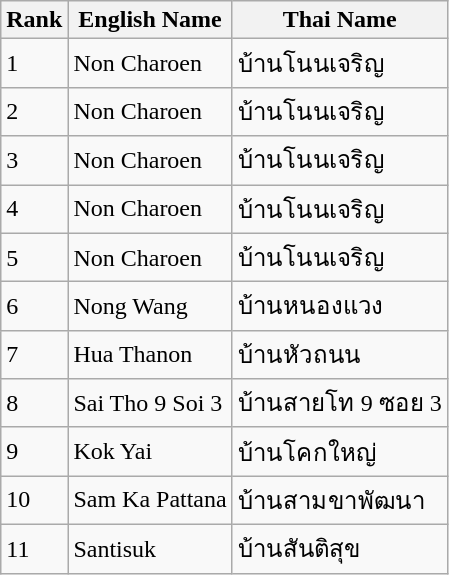<table class="wikitable sortable">
<tr>
<th>Rank</th>
<th>English Name</th>
<th>Thai Name</th>
</tr>
<tr>
<td>1</td>
<td>Non Charoen</td>
<td>บ้านโนนเจริญ</td>
</tr>
<tr>
<td>2</td>
<td>Non Charoen</td>
<td>บ้านโนนเจริญ</td>
</tr>
<tr>
<td>3</td>
<td>Non Charoen</td>
<td>บ้านโนนเจริญ</td>
</tr>
<tr>
<td>4</td>
<td>Non Charoen</td>
<td>บ้านโนนเจริญ</td>
</tr>
<tr>
<td>5</td>
<td>Non Charoen</td>
<td>บ้านโนนเจริญ</td>
</tr>
<tr>
<td>6</td>
<td>Nong Wang</td>
<td>บ้านหนองแวง</td>
</tr>
<tr>
<td>7</td>
<td>Hua Thanon</td>
<td>บ้านหัวถนน</td>
</tr>
<tr>
<td>8</td>
<td>Sai Tho 9 Soi 3</td>
<td>บ้านสายโท 9 ซอย 3</td>
</tr>
<tr>
<td>9</td>
<td>Kok Yai</td>
<td>บ้านโคกใหญ่</td>
</tr>
<tr>
<td>10</td>
<td>Sam Ka Pattana</td>
<td>บ้านสามขาพัฒนา</td>
</tr>
<tr>
<td>11</td>
<td>Santisuk</td>
<td>บ้านสันติสุข</td>
</tr>
</table>
